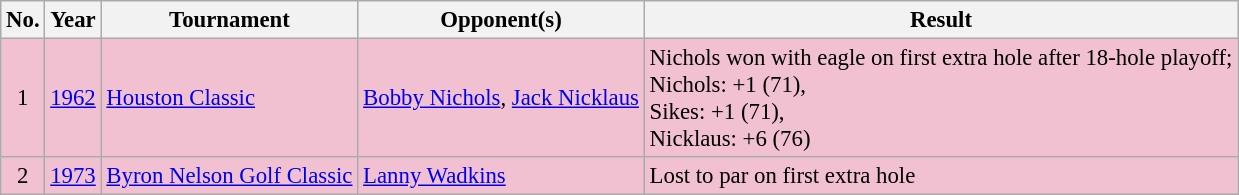<table class="wikitable" style="font-size:95%;">
<tr>
<th>No.</th>
<th>Year</th>
<th>Tournament</th>
<th>Opponent(s)</th>
<th>Result</th>
</tr>
<tr style="background:#F2C1D1;">
<td align=center>1</td>
<td align=center><a href='#'>1962</a></td>
<td><a href='#'>Houston Classic</a></td>
<td> <a href='#'>Bobby Nichols</a>,  <a href='#'>Jack Nicklaus</a></td>
<td>Nichols won with eagle on first extra hole after 18-hole playoff;<br>Nichols: +1 (71),<br>Sikes: +1 (71),<br>Nicklaus: +6 (76)</td>
</tr>
<tr style="background:#F2C1D1;">
<td align=center>2</td>
<td align=center><a href='#'>1973</a></td>
<td><a href='#'>Byron Nelson Golf Classic</a></td>
<td> <a href='#'>Lanny Wadkins</a></td>
<td>Lost to par on first extra hole</td>
</tr>
</table>
